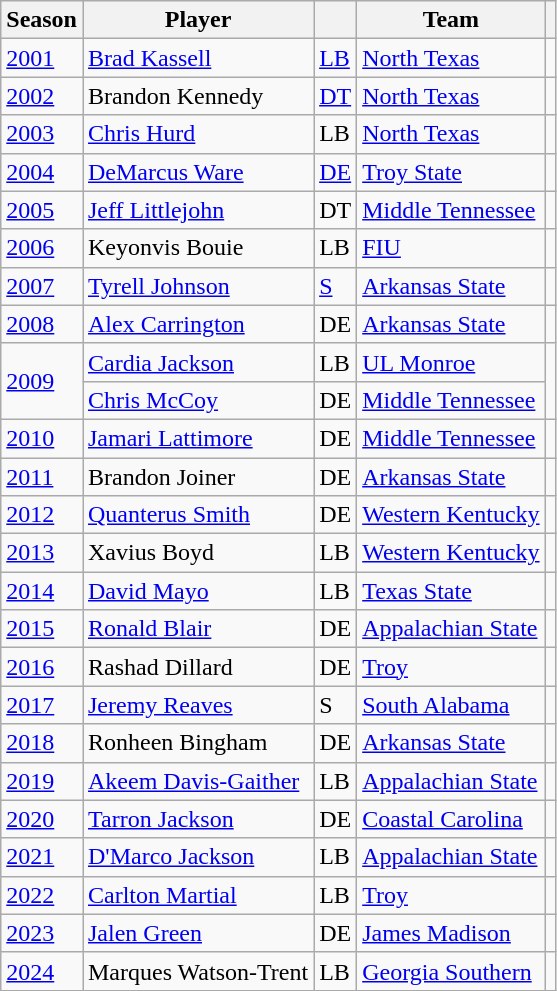<table class="wikitable sortable">
<tr>
<th>Season</th>
<th>Player</th>
<th></th>
<th>Team</th>
<th></th>
</tr>
<tr>
<td><a href='#'>2001</a></td>
<td><a href='#'>Brad Kassell</a></td>
<td><a href='#'>LB</a></td>
<td><a href='#'>North Texas</a></td>
<td></td>
</tr>
<tr>
<td><a href='#'>2002</a></td>
<td>Brandon Kennedy</td>
<td><a href='#'>DT</a></td>
<td><a href='#'>North Texas</a></td>
<td></td>
</tr>
<tr>
<td><a href='#'>2003</a></td>
<td><a href='#'>Chris Hurd</a></td>
<td>LB</td>
<td><a href='#'>North Texas</a></td>
<td></td>
</tr>
<tr>
<td><a href='#'>2004</a></td>
<td><a href='#'>DeMarcus Ware</a></td>
<td><a href='#'>DE</a></td>
<td><a href='#'>Troy State</a></td>
<td></td>
</tr>
<tr>
<td><a href='#'>2005</a></td>
<td><a href='#'>Jeff Littlejohn</a></td>
<td>DT</td>
<td><a href='#'>Middle Tennessee</a></td>
<td></td>
</tr>
<tr>
<td><a href='#'>2006</a></td>
<td>Keyonvis Bouie</td>
<td>LB</td>
<td><a href='#'>FIU</a></td>
<td></td>
</tr>
<tr>
<td><a href='#'>2007</a></td>
<td><a href='#'>Tyrell Johnson</a></td>
<td><a href='#'>S</a></td>
<td><a href='#'>Arkansas State</a></td>
<td></td>
</tr>
<tr>
<td><a href='#'>2008</a></td>
<td><a href='#'>Alex Carrington</a></td>
<td>DE</td>
<td><a href='#'>Arkansas State</a></td>
<td></td>
</tr>
<tr>
<td rowspan="2"><a href='#'>2009</a></td>
<td><a href='#'>Cardia Jackson</a></td>
<td>LB</td>
<td><a href='#'>UL Monroe</a></td>
<td rowspan="2"></td>
</tr>
<tr>
<td><a href='#'>Chris McCoy</a></td>
<td>DE</td>
<td><a href='#'>Middle Tennessee</a></td>
</tr>
<tr>
<td><a href='#'>2010</a></td>
<td><a href='#'>Jamari Lattimore</a></td>
<td>DE</td>
<td><a href='#'>Middle Tennessee</a></td>
<td></td>
</tr>
<tr>
<td><a href='#'>2011</a></td>
<td>Brandon Joiner</td>
<td>DE</td>
<td><a href='#'>Arkansas State</a></td>
<td></td>
</tr>
<tr>
<td><a href='#'>2012</a></td>
<td><a href='#'>Quanterus Smith</a></td>
<td>DE</td>
<td><a href='#'>Western Kentucky</a></td>
<td></td>
</tr>
<tr>
<td><a href='#'>2013</a></td>
<td>Xavius Boyd</td>
<td>LB</td>
<td><a href='#'>Western Kentucky</a></td>
<td></td>
</tr>
<tr>
<td><a href='#'>2014</a></td>
<td><a href='#'>David Mayo</a></td>
<td>LB</td>
<td><a href='#'>Texas State</a></td>
<td></td>
</tr>
<tr>
<td><a href='#'>2015</a></td>
<td><a href='#'>Ronald Blair</a></td>
<td>DE</td>
<td><a href='#'>Appalachian State</a></td>
<td></td>
</tr>
<tr>
<td><a href='#'>2016</a></td>
<td>Rashad Dillard</td>
<td>DE</td>
<td><a href='#'>Troy</a></td>
<td></td>
</tr>
<tr>
<td><a href='#'>2017</a></td>
<td><a href='#'>Jeremy Reaves</a></td>
<td>S</td>
<td><a href='#'>South Alabama</a></td>
<td></td>
</tr>
<tr>
<td><a href='#'>2018</a></td>
<td>Ronheen Bingham</td>
<td>DE</td>
<td><a href='#'>Arkansas State</a></td>
<td></td>
</tr>
<tr>
<td><a href='#'>2019</a></td>
<td><a href='#'>Akeem Davis-Gaither</a></td>
<td>LB</td>
<td><a href='#'>Appalachian State</a></td>
<td></td>
</tr>
<tr>
<td><a href='#'>2020</a></td>
<td><a href='#'>Tarron Jackson</a></td>
<td>DE</td>
<td><a href='#'>Coastal Carolina</a></td>
<td></td>
</tr>
<tr>
<td><a href='#'>2021</a></td>
<td><a href='#'>D'Marco Jackson</a></td>
<td>LB</td>
<td><a href='#'>Appalachian State</a></td>
<td></td>
</tr>
<tr>
<td><a href='#'>2022</a></td>
<td><a href='#'>Carlton Martial</a></td>
<td>LB</td>
<td><a href='#'>Troy</a></td>
<td></td>
</tr>
<tr>
<td><a href='#'>2023</a></td>
<td><a href='#'>Jalen Green</a></td>
<td>DE</td>
<td><a href='#'>James Madison</a></td>
<td></td>
</tr>
<tr>
<td><a href='#'>2024</a></td>
<td>Marques Watson-Trent</td>
<td>LB</td>
<td><a href='#'>Georgia Southern</a></td>
<td></td>
</tr>
</table>
